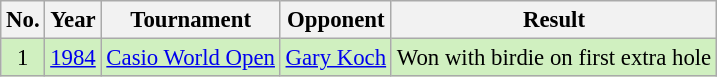<table class="wikitable" style="font-size:95%;">
<tr>
<th>No.</th>
<th>Year</th>
<th>Tournament</th>
<th>Opponent</th>
<th>Result</th>
</tr>
<tr style="background:#D0F0C0;">
<td align=center>1</td>
<td><a href='#'>1984</a></td>
<td><a href='#'>Casio World Open</a></td>
<td> <a href='#'>Gary Koch</a></td>
<td>Won with birdie on first extra hole</td>
</tr>
</table>
